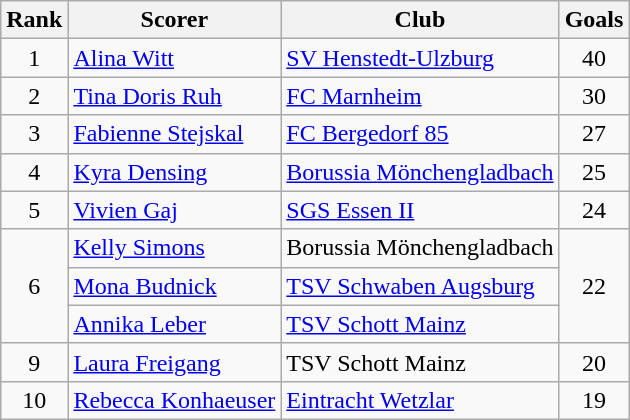<table class="wikitable" style="text-align:center">
<tr>
<th>Rank</th>
<th>Scorer</th>
<th>Club</th>
<th>Goals</th>
</tr>
<tr>
<td>1</td>
<td align="left"> <a href='#'>Alina Witt</a></td>
<td align="left"><a href='#'>SV Henstedt-Ulzburg</a></td>
<td>40</td>
</tr>
<tr>
<td>2</td>
<td align="left"> <a href='#'>Tina Doris Ruh</a></td>
<td align="left"><a href='#'>FC Marnheim</a></td>
<td>30</td>
</tr>
<tr>
<td>3</td>
<td align="left"> <a href='#'>Fabienne Stejskal</a></td>
<td align="left"><a href='#'>FC Bergedorf 85</a></td>
<td>27</td>
</tr>
<tr>
<td>4</td>
<td align="left"> <a href='#'>Kyra Densing</a></td>
<td align="left"><a href='#'>Borussia Mönchengladbach</a></td>
<td>25</td>
</tr>
<tr>
<td>5</td>
<td align="left"> <a href='#'>Vivien Gaj</a></td>
<td align="left"><a href='#'>SGS Essen II</a></td>
<td>24</td>
</tr>
<tr>
<td rowspan=3>6</td>
<td align="left"> <a href='#'>Kelly Simons</a></td>
<td align="left">Borussia Mönchengladbach</td>
<td rowspan=3>22</td>
</tr>
<tr>
<td align="left"> <a href='#'>Mona Budnick</a></td>
<td align="left"><a href='#'>TSV Schwaben Augsburg</a></td>
</tr>
<tr>
<td align="left"> <a href='#'>Annika Leber</a></td>
<td align="left"><a href='#'>TSV Schott Mainz</a></td>
</tr>
<tr>
<td>9</td>
<td align="left"> <a href='#'>Laura Freigang</a></td>
<td align="left">TSV Schott Mainz</td>
<td>20</td>
</tr>
<tr>
<td>10</td>
<td align="left"> <a href='#'>Rebecca Konhaeuser</a></td>
<td align="left"><a href='#'>Eintracht Wetzlar</a></td>
<td>19</td>
</tr>
</table>
